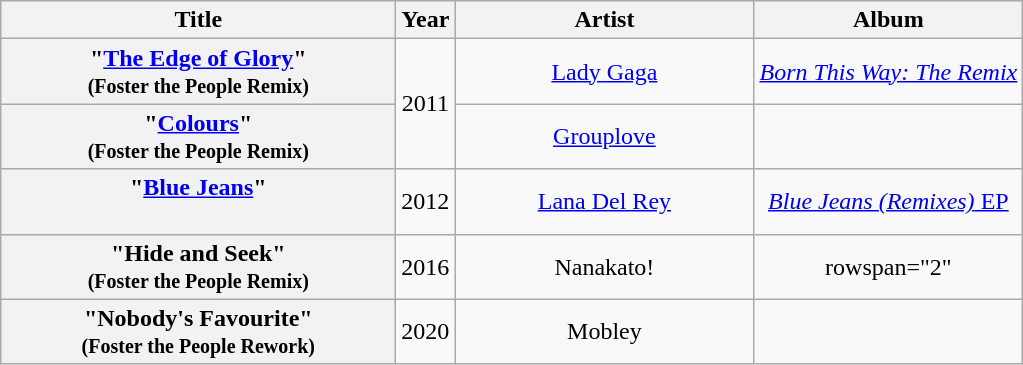<table class="wikitable plainrowheaders" style="text-align:center">
<tr>
<th scope="col" style="width:16em;">Title</th>
<th scope="col">Year</th>
<th scope="col" style="width:12em;">Artist</th>
<th scope="col">Album</th>
</tr>
<tr>
<th scope="row">"<a href='#'>The Edge of Glory</a>"<br><small>(Foster the People Remix)</small></th>
<td rowspan="2">2011</td>
<td><a href='#'>Lady Gaga</a></td>
<td><em><a href='#'>Born This Way: The Remix</a></em></td>
</tr>
<tr>
<th scope="row">"<a href='#'>Colours</a>"<br><small>(Foster the People Remix)</small></th>
<td><a href='#'>Grouplove</a></td>
<td></td>
</tr>
<tr>
<th scope="row">"<a href='#'>Blue Jeans</a>"<br><br></th>
<td>2012</td>
<td><a href='#'>Lana Del Rey</a></td>
<td><a href='#'><em>Blue Jeans (Remixes)</em> EP</a></td>
</tr>
<tr>
<th scope="row">"Hide and Seek"<br><small>(Foster the People Remix)</small></th>
<td>2016</td>
<td>Nanakato!</td>
<td>rowspan="2" </td>
</tr>
<tr>
<th scope="row">"Nobody's Favourite"<br><small>(Foster the People Rework)</small></th>
<td>2020</td>
<td>Mobley</td>
</tr>
</table>
